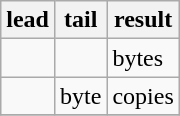<table style="clear:right;float:right;margin:0 0 0 0.5em" class="wikitable">
<tr>
<th>lead<br></th>
<th>tail<br></th>
<th>result<br></th>
</tr>
<tr>
<td></td>
<td></td>
<td> bytes</td>
</tr>
<tr>
<td></td>
<td> byte</td>
<td> copies</td>
</tr>
<tr>
</tr>
</table>
